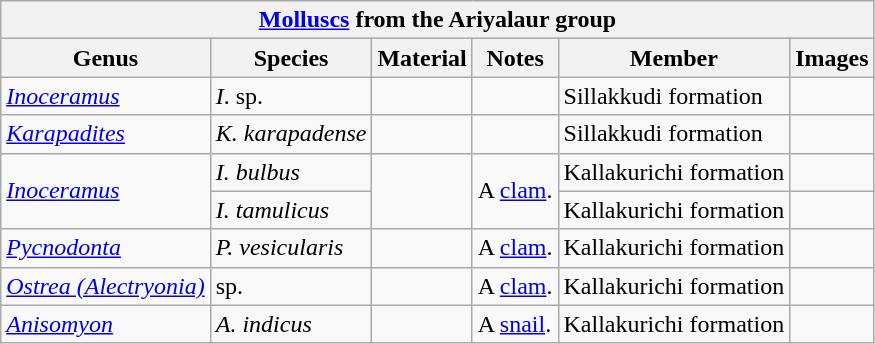<table class="wikitable" align="center">
<tr>
<th colspan="6" align="center"><strong><a href='#'>Molluscs</a> from the Ariyalaur group</strong></th>
</tr>
<tr>
<th>Genus</th>
<th>Species</th>
<th>Material</th>
<th>Notes</th>
<th>Member</th>
<th>Images</th>
</tr>
<tr>
<td><em><a href='#'>Inoceramus</a></em></td>
<td><em>I</em>. sp.</td>
<td></td>
<td></td>
<td>Sillakkudi formation</td>
<td><br></td>
</tr>
<tr>
<td><em><a href='#'>Karapadites</a></em></td>
<td><em>K. karapadense</em></td>
<td></td>
<td></td>
<td>Sillakkudi formation</td>
<td></td>
</tr>
<tr>
<td rowspan="2"><em><a href='#'>Inoceramus</a></em></td>
<td><em>I. bulbus</em></td>
<td rowspan="2"></td>
<td rowspan="2">A <a href='#'>clam</a>.</td>
<td>Kallakurichi formation</td>
<td></td>
</tr>
<tr>
<td><em>I. tamulicus</em></td>
<td>Kallakurichi formation</td>
<td></td>
</tr>
<tr>
<td><em><a href='#'>Pycnodonta</a></em></td>
<td><em>P. vesicularis</em></td>
<td></td>
<td>A <a href='#'>clam</a>.</td>
<td>Kallakurichi formation</td>
<td></td>
</tr>
<tr>
<td><em><a href='#'>Ostrea (Alectryonia)</a></em></td>
<td>sp.</td>
<td></td>
<td>A <a href='#'>clam</a>.</td>
<td>Kallakurichi formation</td>
<td></td>
</tr>
<tr>
<td><em><a href='#'>Anisomyon</a></em></td>
<td><em>A. indicus</em></td>
<td></td>
<td>A <a href='#'>snail</a>.</td>
<td>Kallakurichi formation</td>
<td><br></td>
</tr>
</table>
